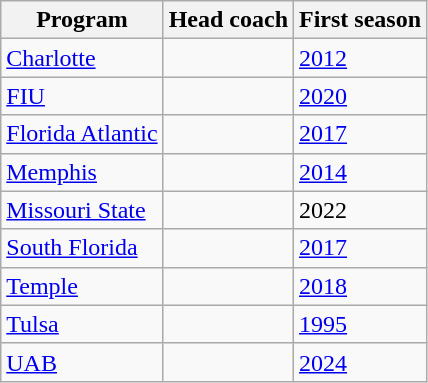<table class="wikitable sortable">
<tr>
<th>Program</th>
<th>Head coach</th>
<th>First season</th>
</tr>
<tr>
<td><a href='#'>Charlotte</a></td>
<td></td>
<td><a href='#'>2012</a></td>
</tr>
<tr>
<td><a href='#'>FIU</a></td>
<td></td>
<td><a href='#'>2020</a></td>
</tr>
<tr>
<td><a href='#'>Florida Atlantic</a></td>
<td></td>
<td><a href='#'>2017</a></td>
</tr>
<tr>
<td><a href='#'>Memphis</a></td>
<td></td>
<td><a href='#'>2014</a></td>
</tr>
<tr>
<td><a href='#'>Missouri State</a></td>
<td></td>
<td>2022</td>
</tr>
<tr>
<td><a href='#'>South Florida</a></td>
<td></td>
<td><a href='#'>2017</a></td>
</tr>
<tr>
<td><a href='#'>Temple</a></td>
<td></td>
<td><a href='#'>2018</a></td>
</tr>
<tr>
<td><a href='#'>Tulsa</a></td>
<td></td>
<td><a href='#'>1995</a></td>
</tr>
<tr>
<td><a href='#'>UAB</a></td>
<td></td>
<td><a href='#'>2024</a></td>
</tr>
</table>
